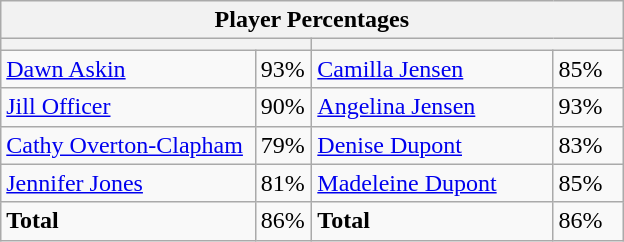<table class="wikitable">
<tr>
<th colspan=4 width=400>Player Percentages</th>
</tr>
<tr>
<th colspan=2 width=200></th>
<th colspan=2 width=200></th>
</tr>
<tr>
<td><a href='#'>Dawn Askin</a></td>
<td>93%</td>
<td><a href='#'>Camilla Jensen</a></td>
<td>85%</td>
</tr>
<tr>
<td><a href='#'>Jill Officer</a></td>
<td>90%</td>
<td><a href='#'>Angelina Jensen</a></td>
<td>93%</td>
</tr>
<tr>
<td><a href='#'>Cathy Overton-Clapham</a></td>
<td>79%</td>
<td><a href='#'>Denise Dupont</a></td>
<td>83%</td>
</tr>
<tr>
<td><a href='#'>Jennifer Jones</a></td>
<td>81%</td>
<td><a href='#'>Madeleine Dupont</a></td>
<td>85%</td>
</tr>
<tr>
<td><strong>Total</strong></td>
<td>86%</td>
<td><strong>Total</strong></td>
<td>86%</td>
</tr>
</table>
